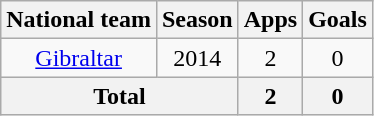<table class="wikitable" style="text-align: center">
<tr>
<th>National team</th>
<th>Season</th>
<th>Apps</th>
<th>Goals</th>
</tr>
<tr>
<td><a href='#'>Gibraltar</a></td>
<td>2014</td>
<td>2</td>
<td>0</td>
</tr>
<tr>
<th colspan="2">Total</th>
<th>2</th>
<th>0</th>
</tr>
</table>
